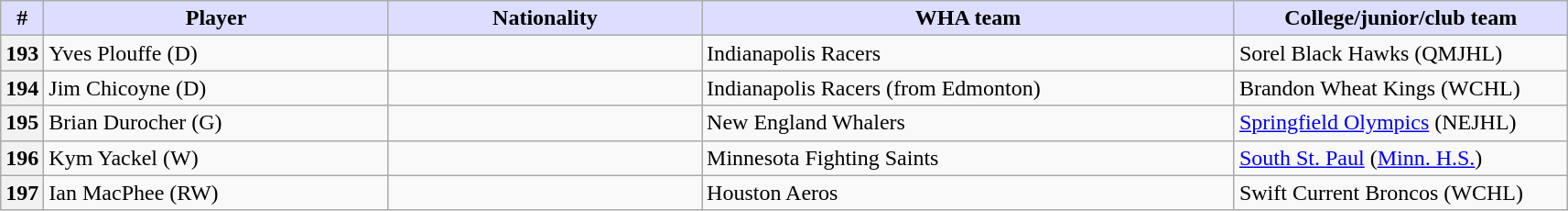<table class="wikitable">
<tr>
<th style="background:#ddf; width:2.75%;">#</th>
<th style="background:#ddf; width:22.0%;">Player</th>
<th style="background:#ddf; width:20.0%;">Nationality</th>
<th style="background:#ddf; width:34.0%;">WHA team</th>
<th style="background:#ddf; width:100.0%;">College/junior/club team</th>
</tr>
<tr>
<th>193</th>
<td>Yves Plouffe (D)</td>
<td></td>
<td>Indianapolis Racers</td>
<td>Sorel Black Hawks (QMJHL)</td>
</tr>
<tr>
<th>194</th>
<td>Jim Chicoyne (D)</td>
<td></td>
<td>Indianapolis Racers (from Edmonton)</td>
<td>Brandon Wheat Kings (WCHL)</td>
</tr>
<tr>
<th>195</th>
<td>Brian Durocher (G)</td>
<td></td>
<td>New England Whalers</td>
<td><a href='#'>Springfield Olympics</a> (NEJHL)</td>
</tr>
<tr>
<th>196</th>
<td>Kym Yackel (W)</td>
<td></td>
<td>Minnesota Fighting Saints</td>
<td><a href='#'>South St. Paul</a> (<a href='#'>Minn. H.S.</a>)</td>
</tr>
<tr>
<th>197</th>
<td>Ian MacPhee (RW)</td>
<td></td>
<td>Houston Aeros</td>
<td>Swift Current Broncos (WCHL)</td>
</tr>
</table>
